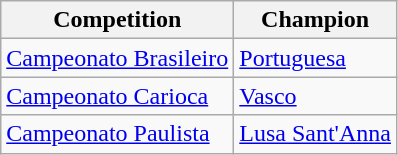<table class="wikitable">
<tr>
<th>Competition</th>
<th>Champion</th>
</tr>
<tr>
<td><a href='#'>Campeonato Brasileiro</a></td>
<td><a href='#'>Portuguesa</a></td>
</tr>
<tr>
<td><a href='#'>Campeonato Carioca</a></td>
<td><a href='#'>Vasco</a></td>
</tr>
<tr>
<td><a href='#'>Campeonato Paulista</a></td>
<td><a href='#'>Lusa Sant'Anna</a></td>
</tr>
</table>
